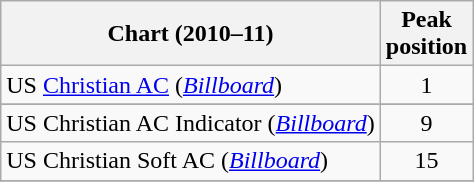<table class="wikitable sortable plainrowheaders" style="text-align:center">
<tr>
<th scope="col">Chart (2010–11)</th>
<th scope="col">Peak<br> position</th>
</tr>
<tr>
<td align="left">US <a href='#'>Christian AC</a> (<em><a href='#'>Billboard</a></em>)</td>
<td>1</td>
</tr>
<tr>
</tr>
<tr>
</tr>
<tr>
<td align="left">US Christian AC Indicator (<em><a href='#'>Billboard</a></em>)</td>
<td align="center">9</td>
</tr>
<tr>
<td align="left">US Christian Soft AC (<em><a href='#'>Billboard</a></em>)</td>
<td align="center">15</td>
</tr>
<tr>
</tr>
</table>
